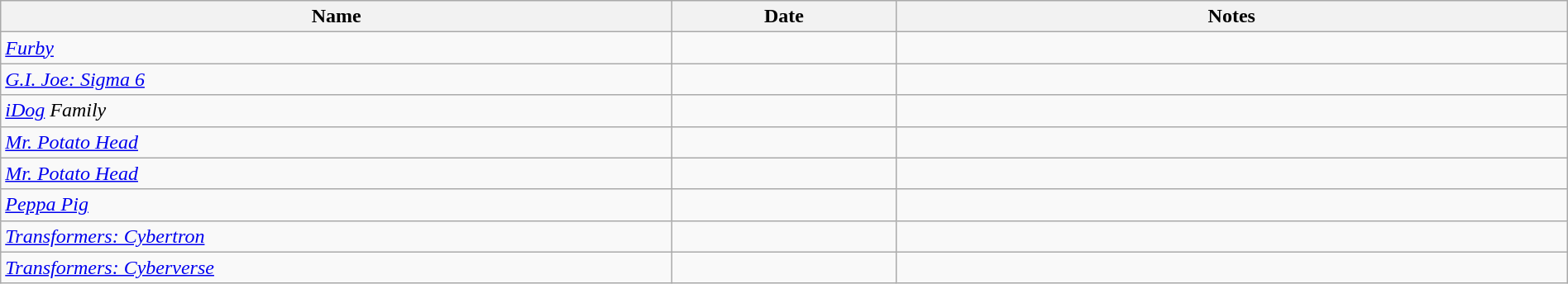<table class="wikitable sortable" style="margin:left; text-align: left; width: 100%;">
<tr>
<th width=30%>Name</th>
<th width=10%>Date</th>
<th width=30% class="unsortable">Notes</th>
</tr>
<tr>
<td style="font-style:italic;"><a href='#'>Furby</a></td>
<td style="text-align:center;"></td>
<td></td>
</tr>
<tr>
<td style="font-style:italic;"><a href='#'>G.I. Joe: Sigma 6</a></td>
<td style="text-align:center;"></td>
<td></td>
</tr>
<tr>
<td style="font-style:italic;"><a href='#'>iDog</a> Family</td>
<td style="text-align:center;"></td>
<td></td>
</tr>
<tr>
<td style="font-style:italic;"><a href='#'>Mr. Potato Head</a></td>
<td style="text-align:center;"></td>
<td></td>
</tr>
<tr>
<td style="font-style:italic;"><a href='#'>Mr. Potato Head</a></td>
<td style="text-align:center;"></td>
<td></td>
</tr>
<tr>
<td style="font-style:italic;"><a href='#'>Peppa Pig</a></td>
<td style="text-align:center;"></td>
<td></td>
</tr>
<tr>
<td style="font-style:italic;"><a href='#'>Transformers: Cybertron</a></td>
<td style="text-align:center;"></td>
<td></td>
</tr>
<tr>
<td style="font-style:italic;"><a href='#'>Transformers: Cyberverse</a></td>
<td style="text-align:center;"></td>
<td></td>
</tr>
</table>
